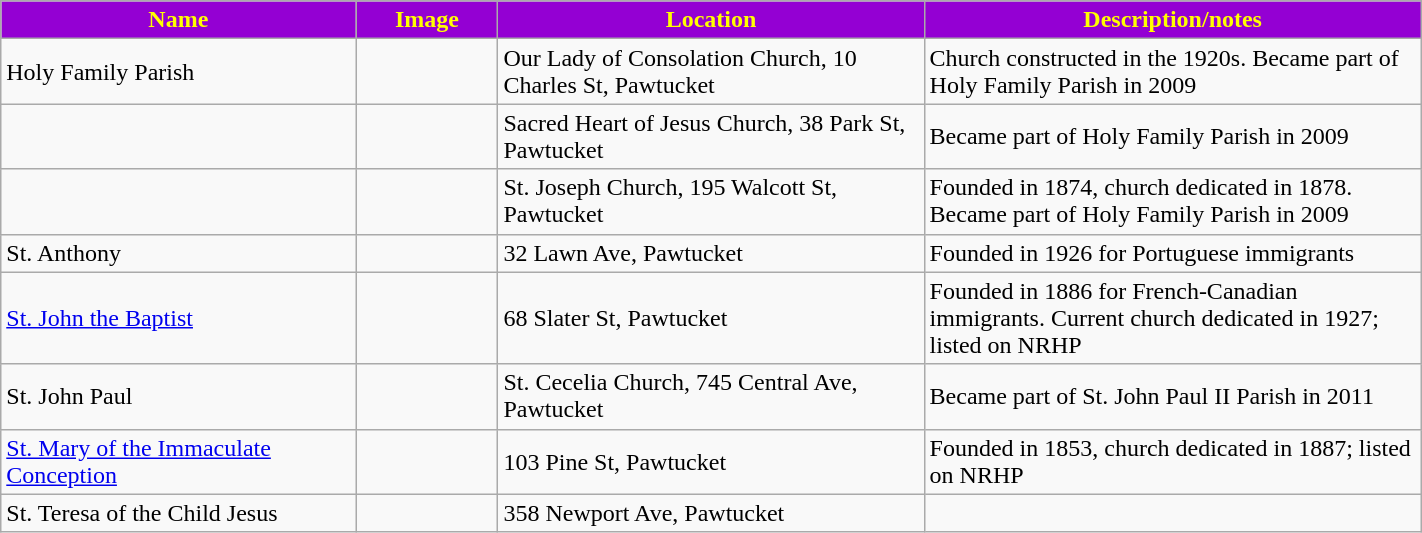<table class="wikitable sortable" style="width:75%">
<tr>
<th style="background:darkviolet; color:yellow;" width="25%"><strong>Name</strong></th>
<th style="background:darkviolet; color:yellow;" width="10%"><strong>Image</strong></th>
<th style="background:darkviolet; color:yellow;" width="30%"><strong>Location</strong></th>
<th style="background:darkviolet; color:yellow;" width="35%"><strong>Description/notes</strong></th>
</tr>
<tr>
<td>Holy Family Parish</td>
<td></td>
<td>Our Lady of Consolation Church, 10 Charles St, Pawtucket</td>
<td>Church constructed in the 1920s.  Became part of Holy Family Parish in 2009</td>
</tr>
<tr>
<td></td>
<td></td>
<td>Sacred Heart of Jesus Church, 38 Park St, Pawtucket</td>
<td>Became part of Holy Family Parish in 2009</td>
</tr>
<tr>
<td></td>
<td></td>
<td>St. Joseph Church, 195 Walcott St, Pawtucket</td>
<td>Founded in 1874, church dedicated in 1878. Became part of Holy Family Parish in 2009</td>
</tr>
<tr>
<td>St. Anthony</td>
<td></td>
<td>32 Lawn Ave, Pawtucket</td>
<td>Founded in 1926 for Portuguese immigrants</td>
</tr>
<tr>
<td><a href='#'>St. John the Baptist</a></td>
<td></td>
<td>68 Slater St, Pawtucket</td>
<td>Founded in 1886 for French-Canadian immigrants. Current church dedicated in 1927; listed on NRHP</td>
</tr>
<tr>
<td>St. John Paul</td>
<td></td>
<td>St. Cecelia Church, 745 Central Ave, Pawtucket</td>
<td>Became part of St. John Paul II Parish in 2011</td>
</tr>
<tr>
<td><a href='#'>St. Mary of the Immaculate Conception</a></td>
<td></td>
<td>103 Pine St, Pawtucket</td>
<td>Founded in 1853, church dedicated in 1887; listed on NRHP</td>
</tr>
<tr>
<td>St. Teresa of the Child Jesus</td>
<td></td>
<td>358 Newport Ave, Pawtucket</td>
<td></td>
</tr>
</table>
